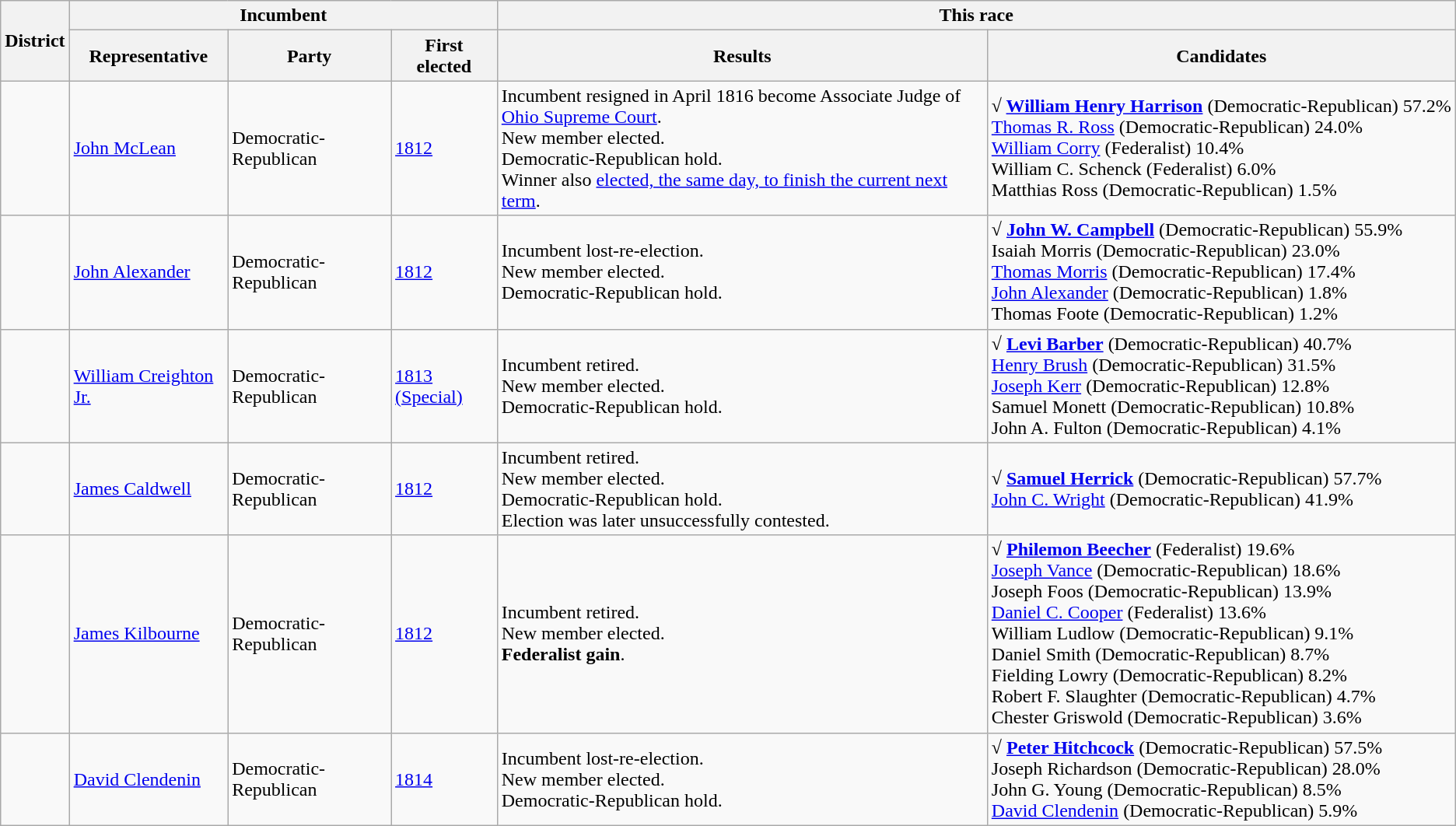<table class=wikitable>
<tr>
<th rowspan=2>District</th>
<th colspan=3>Incumbent</th>
<th colspan=2>This race</th>
</tr>
<tr>
<th>Representative</th>
<th>Party</th>
<th>First elected</th>
<th>Results</th>
<th>Candidates</th>
</tr>
<tr>
<td></td>
<td><a href='#'>John McLean</a></td>
<td>Democratic-Republican</td>
<td><a href='#'>1812</a></td>
<td>Incumbent resigned in April 1816  become Associate Judge of <a href='#'>Ohio Supreme Court</a>.<br>New member elected.<br>Democratic-Republican hold.<br>Winner also <a href='#'>elected, the same day, to finish the current next term</a>.</td>
<td nowrap><strong>√ <a href='#'>William Henry Harrison</a></strong> (Democratic-Republican) 57.2%<br><a href='#'>Thomas R. Ross</a> (Democratic-Republican) 24.0%<br><a href='#'>William Corry</a> (Federalist) 10.4%<br>William C. Schenck (Federalist) 6.0%<br>Matthias Ross (Democratic-Republican) 1.5%</td>
</tr>
<tr>
<td></td>
<td><a href='#'>John Alexander</a></td>
<td>Democratic-Republican</td>
<td><a href='#'>1812</a></td>
<td>Incumbent lost-re-election.<br>New member elected.<br>Democratic-Republican hold.</td>
<td nowrap><strong>√ <a href='#'>John W. Campbell</a></strong> (Democratic-Republican) 55.9%<br>Isaiah Morris (Democratic-Republican) 23.0%<br><a href='#'>Thomas Morris</a> (Democratic-Republican) 17.4%<br><a href='#'>John Alexander</a> (Democratic-Republican) 1.8%<br>Thomas Foote (Democratic-Republican) 1.2%</td>
</tr>
<tr>
<td></td>
<td><a href='#'>William Creighton Jr.</a></td>
<td>Democratic-Republican</td>
<td><a href='#'>1813 (Special)</a></td>
<td>Incumbent retired.<br>New member elected.<br>Democratic-Republican hold.</td>
<td nowrap><strong>√ <a href='#'>Levi Barber</a></strong> (Democratic-Republican) 40.7%<br><a href='#'>Henry Brush</a> (Democratic-Republican) 31.5%<br><a href='#'>Joseph Kerr</a> (Democratic-Republican) 12.8%<br>Samuel Monett (Democratic-Republican) 10.8%<br>John A. Fulton (Democratic-Republican) 4.1%</td>
</tr>
<tr>
<td></td>
<td><a href='#'>James Caldwell</a></td>
<td>Democratic-Republican</td>
<td><a href='#'>1812</a></td>
<td>Incumbent retired.<br>New member elected.<br>Democratic-Republican hold.<br>Election was later unsuccessfully contested.</td>
<td nowrap><strong>√ <a href='#'>Samuel Herrick</a></strong> (Democratic-Republican) 57.7%<br><a href='#'>John C. Wright</a> (Democratic-Republican) 41.9%</td>
</tr>
<tr>
<td></td>
<td><a href='#'>James Kilbourne</a></td>
<td>Democratic-Republican</td>
<td><a href='#'>1812</a></td>
<td>Incumbent retired.<br>New member elected.<br><strong>Federalist gain</strong>.</td>
<td nowrap><strong>√ <a href='#'>Philemon Beecher</a></strong> (Federalist) 19.6%<br><a href='#'>Joseph Vance</a> (Democratic-Republican) 18.6%<br>Joseph Foos (Democratic-Republican) 13.9%<br><a href='#'>Daniel C. Cooper</a> (Federalist) 13.6%<br>William Ludlow (Democratic-Republican) 9.1%<br>Daniel Smith (Democratic-Republican) 8.7%<br>Fielding Lowry (Democratic-Republican) 8.2%<br>Robert F. Slaughter (Democratic-Republican) 4.7%<br>Chester Griswold (Democratic-Republican) 3.6%</td>
</tr>
<tr>
<td></td>
<td><a href='#'>David Clendenin</a></td>
<td>Democratic-Republican</td>
<td><a href='#'>1814</a></td>
<td>Incumbent lost-re-election.<br>New member elected.<br>Democratic-Republican hold.</td>
<td nowrap><strong>√ <a href='#'>Peter Hitchcock</a></strong> (Democratic-Republican) 57.5%<br>Joseph Richardson (Democratic-Republican) 28.0%<br>John G. Young (Democratic-Republican) 8.5%<br><a href='#'>David Clendenin</a> (Democratic-Republican) 5.9%</td>
</tr>
</table>
